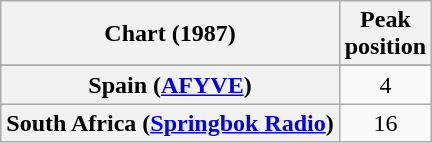<table class="wikitable sortable plainrowheaders" style="text-align:center">
<tr>
<th scope="col">Chart (1987)</th>
<th scope="col">Peak<br>position</th>
</tr>
<tr>
</tr>
<tr>
<th scope="row">Spain (<a href='#'>AFYVE</a>)</th>
<td>4</td>
</tr>
<tr>
<th scope="row">South Africa (<a href='#'>Springbok Radio</a>)</th>
<td>16</td>
</tr>
</table>
